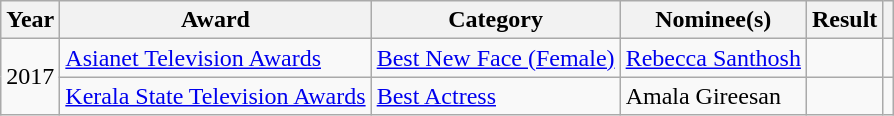<table class="wikitable plainrowheaders sortable">
<tr>
<th scope="col">Year</th>
<th scope="col">Award</th>
<th scope="col">Category</th>
<th scope="col">Nominee(s)</th>
<th scope="col" class="unsortable">Result</th>
<th scope="col" class="unsortable"></th>
</tr>
<tr>
<td rowspan="2">2017</td>
<td><a href='#'>Asianet Television Awards</a></td>
<td><a href='#'>Best New Face (Female)</a></td>
<td><a href='#'>Rebecca Santhosh</a></td>
<td></td>
<td></td>
</tr>
<tr>
<td><a href='#'>Kerala State Television Awards</a></td>
<td><a href='#'>Best Actress</a></td>
<td>Amala Gireesan</td>
<td></td>
<td></td>
</tr>
</table>
